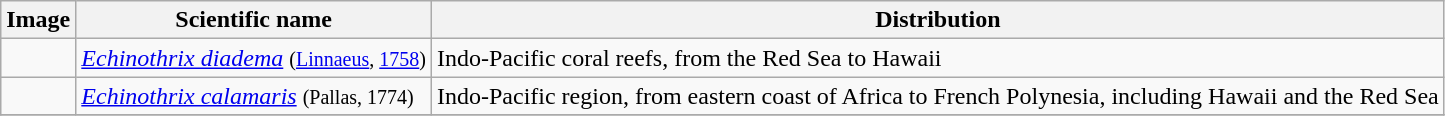<table class="wikitable">
<tr>
<th>Image</th>
<th>Scientific name</th>
<th>Distribution</th>
</tr>
<tr>
<td></td>
<td><em><a href='#'>Echinothrix diadema</a></em> <small>(<a href='#'>Linnaeus</a>, <a href='#'>1758</a>)</small></td>
<td>Indo-Pacific coral reefs, from the Red Sea to Hawaii</td>
</tr>
<tr>
<td></td>
<td><em><a href='#'>Echinothrix calamaris</a></em> <small>(Pallas, 1774)</small></td>
<td>Indo-Pacific region, from eastern coast of Africa to French Polynesia, including Hawaii and the Red Sea</td>
</tr>
<tr>
</tr>
</table>
